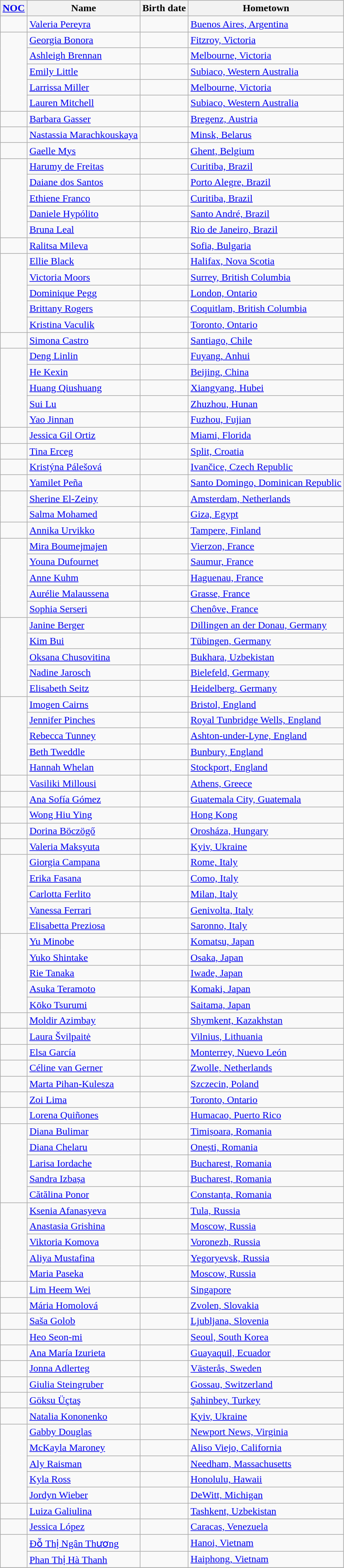<table class="wikitable sortable">
<tr>
<th><a href='#'>NOC</a></th>
<th>Name</th>
<th>Birth date</th>
<th>Hometown</th>
</tr>
<tr>
<td></td>
<td><a href='#'>Valeria Pereyra</a></td>
<td></td>
<td><a href='#'>Buenos Aires, Argentina</a></td>
</tr>
<tr>
<td rowspan="5"></td>
<td><a href='#'>Georgia Bonora</a></td>
<td></td>
<td><a href='#'>Fitzroy, Victoria</a></td>
</tr>
<tr>
<td><a href='#'>Ashleigh Brennan</a></td>
<td></td>
<td><a href='#'>Melbourne, Victoria</a></td>
</tr>
<tr>
<td><a href='#'>Emily Little</a></td>
<td></td>
<td><a href='#'>Subiaco, Western Australia</a></td>
</tr>
<tr>
<td><a href='#'>Larrissa Miller</a></td>
<td></td>
<td><a href='#'>Melbourne, Victoria</a></td>
</tr>
<tr>
<td><a href='#'>Lauren Mitchell</a></td>
<td></td>
<td><a href='#'>Subiaco, Western Australia</a></td>
</tr>
<tr>
<td></td>
<td><a href='#'>Barbara Gasser</a></td>
<td></td>
<td><a href='#'>Bregenz, Austria</a></td>
</tr>
<tr>
<td></td>
<td><a href='#'>Nastassia Marachkouskaya</a></td>
<td></td>
<td><a href='#'>Minsk, Belarus</a></td>
</tr>
<tr>
<td></td>
<td><a href='#'>Gaelle Mys</a></td>
<td></td>
<td><a href='#'>Ghent, Belgium</a></td>
</tr>
<tr>
<td rowspan="5"></td>
<td><a href='#'>Harumy de Freitas</a></td>
<td></td>
<td><a href='#'>Curitiba, Brazil</a></td>
</tr>
<tr>
<td><a href='#'>Daiane dos Santos</a></td>
<td></td>
<td><a href='#'>Porto Alegre, Brazil</a></td>
</tr>
<tr>
<td><a href='#'>Ethiene Franco</a></td>
<td></td>
<td><a href='#'>Curitiba, Brazil</a></td>
</tr>
<tr>
<td><a href='#'>Daniele Hypólito</a></td>
<td></td>
<td><a href='#'>Santo André, Brazil</a></td>
</tr>
<tr>
<td><a href='#'>Bruna Leal</a></td>
<td></td>
<td><a href='#'>Rio de Janeiro, Brazil</a></td>
</tr>
<tr>
<td></td>
<td><a href='#'>Ralitsa Mileva</a></td>
<td></td>
<td><a href='#'>Sofia, Bulgaria</a></td>
</tr>
<tr>
<td rowspan="5"></td>
<td><a href='#'>Ellie Black</a></td>
<td></td>
<td><a href='#'>Halifax, Nova Scotia</a></td>
</tr>
<tr>
<td><a href='#'>Victoria Moors</a></td>
<td></td>
<td><a href='#'>Surrey, British Columbia</a></td>
</tr>
<tr>
<td><a href='#'>Dominique Pegg</a></td>
<td></td>
<td><a href='#'>London, Ontario</a></td>
</tr>
<tr>
<td><a href='#'>Brittany Rogers</a></td>
<td></td>
<td><a href='#'>Coquitlam, British Columbia</a></td>
</tr>
<tr>
<td><a href='#'>Kristina Vaculik</a></td>
<td></td>
<td><a href='#'>Toronto, Ontario</a></td>
</tr>
<tr>
<td></td>
<td><a href='#'>Simona Castro</a></td>
<td></td>
<td><a href='#'>Santiago, Chile</a></td>
</tr>
<tr>
<td rowspan="5"></td>
<td><a href='#'>Deng Linlin</a></td>
<td></td>
<td><a href='#'>Fuyang, Anhui</a></td>
</tr>
<tr>
<td><a href='#'>He Kexin</a></td>
<td></td>
<td><a href='#'>Beijing, China</a></td>
</tr>
<tr>
<td><a href='#'>Huang Qiushuang</a></td>
<td></td>
<td><a href='#'>Xiangyang, Hubei</a></td>
</tr>
<tr>
<td><a href='#'>Sui Lu</a></td>
<td></td>
<td><a href='#'>Zhuzhou, Hunan</a></td>
</tr>
<tr>
<td><a href='#'>Yao Jinnan</a></td>
<td></td>
<td><a href='#'>Fuzhou, Fujian</a></td>
</tr>
<tr>
<td></td>
<td><a href='#'>Jessica Gil Ortiz</a></td>
<td></td>
<td><a href='#'>Miami, Florida</a></td>
</tr>
<tr>
<td></td>
<td><a href='#'>Tina Erceg</a></td>
<td></td>
<td><a href='#'>Split, Croatia</a></td>
</tr>
<tr>
<td></td>
<td><a href='#'>Kristýna Pálešová</a></td>
<td></td>
<td><a href='#'>Ivančice, Czech Republic</a></td>
</tr>
<tr>
<td></td>
<td><a href='#'>Yamilet Peña</a></td>
<td></td>
<td><a href='#'>Santo Domingo, Dominican Republic</a></td>
</tr>
<tr>
<td rowspan="2"></td>
<td><a href='#'>Sherine El-Zeiny</a></td>
<td></td>
<td><a href='#'>Amsterdam, Netherlands</a></td>
</tr>
<tr>
<td><a href='#'>Salma Mohamed</a></td>
<td></td>
<td><a href='#'>Giza, Egypt</a></td>
</tr>
<tr>
<td></td>
<td><a href='#'>Annika Urvikko</a></td>
<td></td>
<td><a href='#'>Tampere, Finland</a></td>
</tr>
<tr>
<td rowspan="5"></td>
<td><a href='#'>Mira Boumejmajen</a></td>
<td></td>
<td><a href='#'>Vierzon, France</a></td>
</tr>
<tr>
<td><a href='#'>Youna Dufournet</a></td>
<td></td>
<td><a href='#'>Saumur, France</a></td>
</tr>
<tr>
<td><a href='#'>Anne Kuhm</a></td>
<td></td>
<td><a href='#'>Haguenau, France</a></td>
</tr>
<tr>
<td><a href='#'>Aurélie Malaussena</a></td>
<td></td>
<td><a href='#'>Grasse, France</a></td>
</tr>
<tr>
<td><a href='#'>Sophia Serseri</a></td>
<td></td>
<td><a href='#'>Chenôve, France</a></td>
</tr>
<tr>
<td rowspan="5"></td>
<td><a href='#'>Janine Berger</a></td>
<td></td>
<td><a href='#'>Dillingen an der Donau, Germany</a></td>
</tr>
<tr>
<td><a href='#'>Kim Bui</a></td>
<td></td>
<td><a href='#'>Tübingen, Germany</a></td>
</tr>
<tr>
<td><a href='#'>Oksana Chusovitina</a></td>
<td></td>
<td><a href='#'>Bukhara, Uzbekistan</a></td>
</tr>
<tr>
<td><a href='#'>Nadine Jarosch</a></td>
<td></td>
<td><a href='#'>Bielefeld, Germany</a></td>
</tr>
<tr>
<td><a href='#'>Elisabeth Seitz</a></td>
<td></td>
<td><a href='#'>Heidelberg, Germany</a></td>
</tr>
<tr>
<td rowspan="5"></td>
<td><a href='#'>Imogen Cairns</a></td>
<td></td>
<td><a href='#'>Bristol, England</a></td>
</tr>
<tr>
<td><a href='#'>Jennifer Pinches</a></td>
<td></td>
<td><a href='#'>Royal Tunbridge Wells, England</a></td>
</tr>
<tr>
<td><a href='#'>Rebecca Tunney</a></td>
<td></td>
<td><a href='#'>Ashton-under-Lyne, England</a></td>
</tr>
<tr>
<td><a href='#'>Beth Tweddle</a></td>
<td></td>
<td><a href='#'>Bunbury, England</a></td>
</tr>
<tr>
<td><a href='#'>Hannah Whelan</a></td>
<td></td>
<td><a href='#'>Stockport, England</a></td>
</tr>
<tr>
<td></td>
<td><a href='#'>Vasiliki Millousi</a></td>
<td></td>
<td><a href='#'>Athens, Greece</a></td>
</tr>
<tr>
<td></td>
<td><a href='#'>Ana Sofía Gómez</a></td>
<td></td>
<td><a href='#'>Guatemala City, Guatemala</a></td>
</tr>
<tr>
<td></td>
<td><a href='#'>Wong Hiu Ying</a></td>
<td></td>
<td><a href='#'>Hong Kong</a></td>
</tr>
<tr>
<td></td>
<td><a href='#'>Dorina Böczögő</a></td>
<td></td>
<td><a href='#'>Orosháza, Hungary</a></td>
</tr>
<tr>
<td></td>
<td><a href='#'>Valeria Maksyuta</a></td>
<td></td>
<td><a href='#'>Kyiv, Ukraine</a></td>
</tr>
<tr>
<td rowspan="5"></td>
<td><a href='#'>Giorgia Campana</a></td>
<td></td>
<td><a href='#'>Rome, Italy</a></td>
</tr>
<tr>
<td><a href='#'>Erika Fasana</a></td>
<td></td>
<td><a href='#'>Como, Italy</a></td>
</tr>
<tr>
<td><a href='#'>Carlotta Ferlito</a></td>
<td></td>
<td><a href='#'>Milan, Italy</a></td>
</tr>
<tr>
<td><a href='#'>Vanessa Ferrari</a></td>
<td></td>
<td><a href='#'>Genivolta, Italy</a></td>
</tr>
<tr>
<td><a href='#'>Elisabetta Preziosa</a></td>
<td></td>
<td><a href='#'>Saronno, Italy</a></td>
</tr>
<tr>
<td rowspan="5"></td>
<td><a href='#'>Yu Minobe</a></td>
<td></td>
<td><a href='#'>Komatsu, Japan</a></td>
</tr>
<tr>
<td><a href='#'>Yuko Shintake</a></td>
<td></td>
<td><a href='#'>Osaka, Japan</a></td>
</tr>
<tr>
<td><a href='#'>Rie Tanaka</a></td>
<td></td>
<td><a href='#'>Iwade, Japan</a></td>
</tr>
<tr>
<td><a href='#'>Asuka Teramoto</a></td>
<td></td>
<td><a href='#'>Komaki, Japan</a></td>
</tr>
<tr>
<td><a href='#'>Kōko Tsurumi</a></td>
<td></td>
<td><a href='#'>Saitama, Japan</a></td>
</tr>
<tr>
<td></td>
<td><a href='#'>Moldir Azimbay</a></td>
<td></td>
<td><a href='#'>Shymkent, Kazakhstan</a></td>
</tr>
<tr>
<td></td>
<td><a href='#'>Laura Švilpaitė</a></td>
<td></td>
<td><a href='#'>Vilnius, Lithuania</a></td>
</tr>
<tr>
<td></td>
<td><a href='#'>Elsa García</a></td>
<td></td>
<td><a href='#'>Monterrey, Nuevo León</a></td>
</tr>
<tr>
<td></td>
<td><a href='#'>Céline van Gerner</a></td>
<td></td>
<td><a href='#'>Zwolle, Netherlands</a></td>
</tr>
<tr>
<td></td>
<td><a href='#'>Marta Pihan-Kulesza</a></td>
<td></td>
<td><a href='#'>Szczecin, Poland</a></td>
</tr>
<tr>
<td></td>
<td><a href='#'>Zoi Lima</a></td>
<td></td>
<td><a href='#'>Toronto, Ontario</a></td>
</tr>
<tr>
<td></td>
<td><a href='#'>Lorena Quiñones</a></td>
<td></td>
<td><a href='#'>Humacao, Puerto Rico</a></td>
</tr>
<tr>
<td rowspan="5"></td>
<td><a href='#'>Diana Bulimar</a></td>
<td></td>
<td><a href='#'>Timișoara, Romania</a></td>
</tr>
<tr>
<td><a href='#'>Diana Chelaru</a></td>
<td></td>
<td><a href='#'>Onești, Romania</a></td>
</tr>
<tr>
<td><a href='#'>Larisa Iordache</a></td>
<td></td>
<td><a href='#'>Bucharest, Romania</a></td>
</tr>
<tr>
<td><a href='#'>Sandra Izbașa</a></td>
<td></td>
<td><a href='#'>Bucharest, Romania</a></td>
</tr>
<tr>
<td><a href='#'>Cătălina Ponor</a></td>
<td></td>
<td><a href='#'>Constanța, Romania</a></td>
</tr>
<tr>
<td rowspan="5"></td>
<td><a href='#'>Ksenia Afanasyeva</a></td>
<td></td>
<td><a href='#'>Tula, Russia</a></td>
</tr>
<tr>
<td><a href='#'>Anastasia Grishina</a></td>
<td></td>
<td><a href='#'>Moscow, Russia</a></td>
</tr>
<tr>
<td><a href='#'>Viktoria Komova</a></td>
<td></td>
<td><a href='#'>Voronezh, Russia</a></td>
</tr>
<tr>
<td><a href='#'>Aliya Mustafina</a></td>
<td></td>
<td><a href='#'>Yegoryevsk, Russia</a></td>
</tr>
<tr>
<td><a href='#'>Maria Paseka</a></td>
<td></td>
<td><a href='#'>Moscow, Russia</a></td>
</tr>
<tr>
<td></td>
<td><a href='#'>Lim Heem Wei</a></td>
<td></td>
<td><a href='#'>Singapore</a></td>
</tr>
<tr>
<td></td>
<td><a href='#'>Mária Homolová</a></td>
<td></td>
<td><a href='#'>Zvolen, Slovakia</a></td>
</tr>
<tr>
<td></td>
<td><a href='#'>Saša Golob</a></td>
<td></td>
<td><a href='#'>Ljubljana, Slovenia</a></td>
</tr>
<tr>
<td></td>
<td><a href='#'>Heo Seon-mi</a></td>
<td></td>
<td><a href='#'>Seoul, South Korea</a></td>
</tr>
<tr>
<td></td>
<td><a href='#'>Ana María Izurieta</a></td>
<td></td>
<td><a href='#'>Guayaquil, Ecuador</a></td>
</tr>
<tr>
<td></td>
<td><a href='#'>Jonna Adlerteg</a></td>
<td></td>
<td><a href='#'>Västerås, Sweden</a></td>
</tr>
<tr>
<td></td>
<td><a href='#'>Giulia Steingruber</a></td>
<td></td>
<td><a href='#'>Gossau, Switzerland</a></td>
</tr>
<tr>
<td></td>
<td><a href='#'>Göksu Üçtaş</a></td>
<td></td>
<td><a href='#'>Şahinbey, Turkey</a></td>
</tr>
<tr>
<td></td>
<td><a href='#'>Natalia Kononenko</a></td>
<td></td>
<td><a href='#'>Kyiv, Ukraine</a></td>
</tr>
<tr>
<td rowspan="5"></td>
<td><a href='#'>Gabby Douglas</a></td>
<td></td>
<td><a href='#'>Newport News, Virginia</a></td>
</tr>
<tr>
<td><a href='#'>McKayla Maroney</a></td>
<td></td>
<td><a href='#'>Aliso Viejo, California</a></td>
</tr>
<tr>
<td><a href='#'>Aly Raisman</a></td>
<td></td>
<td><a href='#'>Needham, Massachusetts</a></td>
</tr>
<tr>
<td><a href='#'>Kyla Ross</a></td>
<td></td>
<td><a href='#'>Honolulu, Hawaii</a></td>
</tr>
<tr>
<td><a href='#'>Jordyn Wieber</a></td>
<td></td>
<td><a href='#'>DeWitt, Michigan</a></td>
</tr>
<tr>
<td></td>
<td><a href='#'>Luiza Galiulina</a></td>
<td></td>
<td><a href='#'>Tashkent, Uzbekistan</a></td>
</tr>
<tr>
<td></td>
<td><a href='#'>Jessica López</a></td>
<td></td>
<td><a href='#'>Caracas, Venezuela</a></td>
</tr>
<tr>
<td rowspan="2"></td>
<td><a href='#'>Đỗ Thị Ngân Thương</a></td>
<td></td>
<td><a href='#'>Hanoi, Vietnam</a></td>
</tr>
<tr>
<td><a href='#'>Phan Thị Hà Thanh</a></td>
<td></td>
<td><a href='#'>Haiphong, Vietnam</a></td>
</tr>
<tr>
</tr>
</table>
